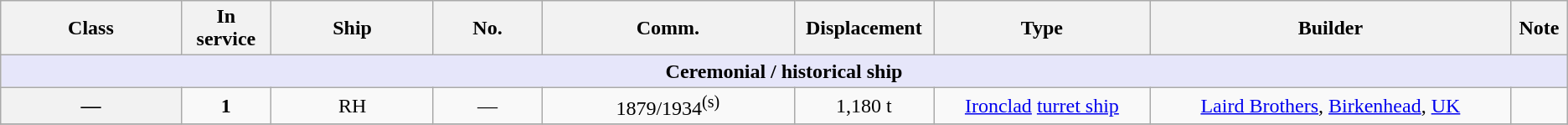<table class="wikitable" style="text-align:center;">
<tr>
<th style="text-align:center; width:10%;">Class</th>
<th style="text-align:center; width:5%;">In service</th>
<th style="text-align:center; width:9%;">Ship</th>
<th style="text-align:center; width:6%;">No.</th>
<th style="text-align:center; width:14%;">Comm.</th>
<th style="text-align:center; width:6%;">Displacement</th>
<th style="text-align:center; width:12%;">Type</th>
<th style="text-align:center; width:20%;">Builder</th>
<th style="text-align:center; width:3%;">Note</th>
</tr>
<tr>
<th colspan="9" style="background: lavender;">Ceremonial / historical ship</th>
</tr>
<tr>
<th>—</th>
<td><strong>1</strong></td>
<td>RH </td>
<td>—</td>
<td>1879/1934<sup>(s)</sup></td>
<td>1,180 t</td>
<td><a href='#'>Ironclad</a> <a href='#'>turret ship</a></td>
<td><a href='#'>Laird Brothers</a>, <a href='#'>Birkenhead</a>, <a href='#'>UK</a></td>
<td></td>
</tr>
<tr>
</tr>
</table>
